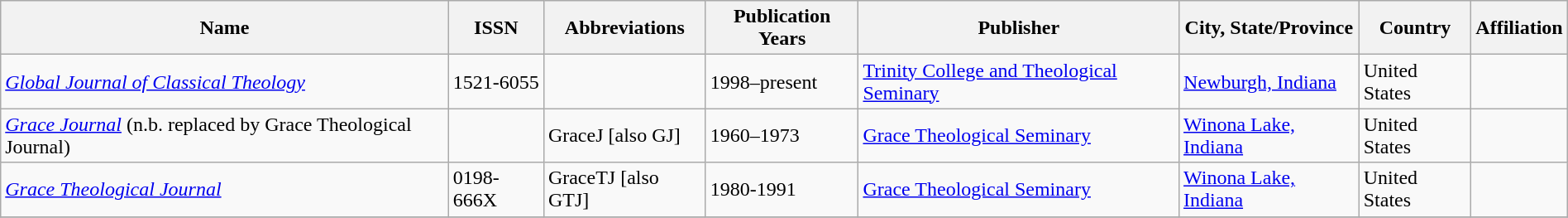<table class="wikitable sortable" style="width: 100%;">
<tr>
<th>Name</th>
<th>ISSN</th>
<th>Abbreviations</th>
<th>Publication Years</th>
<th>Publisher</th>
<th>City, State/Province</th>
<th>Country</th>
<th>Affiliation</th>
</tr>
<tr>
<td><em><a href='#'>Global Journal of Classical Theology</a></em></td>
<td>1521-6055</td>
<td></td>
<td>1998–present</td>
<td><a href='#'>Trinity College and Theological Seminary</a></td>
<td><a href='#'>Newburgh, Indiana</a></td>
<td>United States</td>
<td></td>
</tr>
<tr>
<td><em><a href='#'>Grace Journal</a></em> (n.b. replaced by Grace Theological Journal)</td>
<td></td>
<td>GraceJ [also GJ]</td>
<td>1960–1973</td>
<td><a href='#'>Grace Theological Seminary</a></td>
<td><a href='#'>Winona Lake, Indiana</a></td>
<td>United States</td>
<td></td>
</tr>
<tr>
<td><em><a href='#'>Grace Theological Journal</a></em></td>
<td>0198-666X</td>
<td>GraceTJ [also GTJ]</td>
<td>1980-1991</td>
<td><a href='#'>Grace Theological Seminary</a></td>
<td><a href='#'>Winona Lake, Indiana</a></td>
<td>United States</td>
<td></td>
</tr>
<tr>
</tr>
</table>
